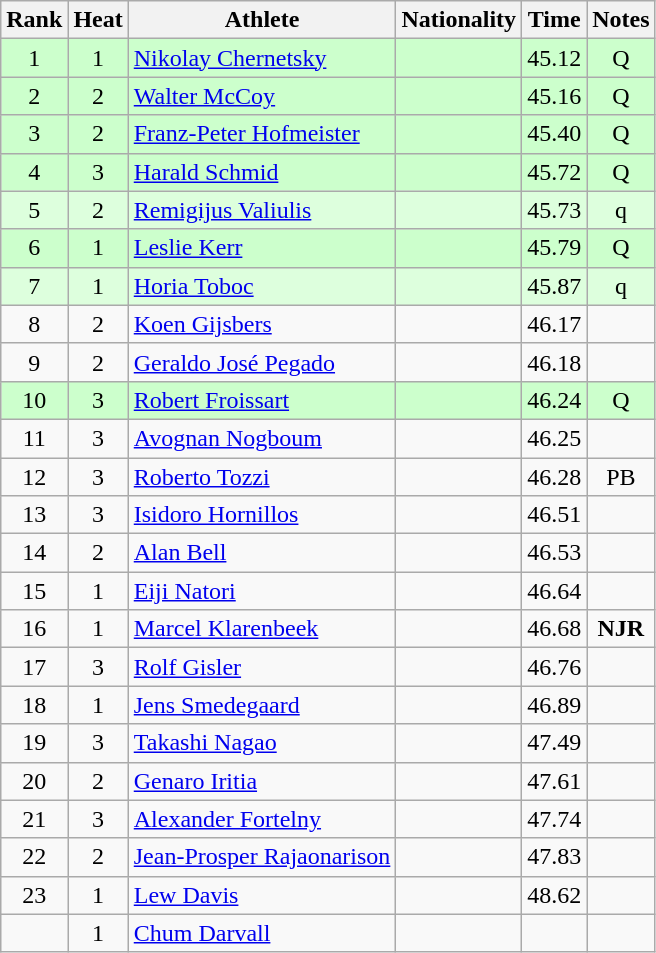<table class="wikitable sortable" style="text-align:center">
<tr>
<th>Rank</th>
<th>Heat</th>
<th>Athlete</th>
<th>Nationality</th>
<th>Time</th>
<th>Notes</th>
</tr>
<tr bgcolor=ccffcc>
<td>1</td>
<td>1</td>
<td align=left><a href='#'>Nikolay Chernetsky</a></td>
<td align=left></td>
<td>45.12</td>
<td>Q</td>
</tr>
<tr bgcolor=ccffcc>
<td>2</td>
<td>2</td>
<td align=left><a href='#'>Walter McCoy</a></td>
<td align=left></td>
<td>45.16</td>
<td>Q</td>
</tr>
<tr bgcolor=ccffcc>
<td>3</td>
<td>2</td>
<td align=left><a href='#'>Franz-Peter Hofmeister</a></td>
<td align=left></td>
<td>45.40</td>
<td>Q</td>
</tr>
<tr bgcolor=ccffcc>
<td>4</td>
<td>3</td>
<td align=left><a href='#'>Harald Schmid</a></td>
<td align=left></td>
<td>45.72</td>
<td>Q</td>
</tr>
<tr bgcolor=ddffdd>
<td>5</td>
<td>2</td>
<td align=left><a href='#'>Remigijus Valiulis</a></td>
<td align=left></td>
<td>45.73</td>
<td>q</td>
</tr>
<tr bgcolor=ccffcc>
<td>6</td>
<td>1</td>
<td align=left><a href='#'>Leslie Kerr</a></td>
<td align=left></td>
<td>45.79</td>
<td>Q</td>
</tr>
<tr bgcolor=ddffdd>
<td>7</td>
<td>1</td>
<td align=left><a href='#'>Horia Toboc</a></td>
<td align=left></td>
<td>45.87</td>
<td>q</td>
</tr>
<tr>
<td>8</td>
<td>2</td>
<td align=left><a href='#'>Koen Gijsbers</a></td>
<td align=left></td>
<td>46.17</td>
<td></td>
</tr>
<tr>
<td>9</td>
<td>2</td>
<td align=left><a href='#'>Geraldo José Pegado</a></td>
<td align=left></td>
<td>46.18</td>
<td></td>
</tr>
<tr bgcolor=ccffcc>
<td>10</td>
<td>3</td>
<td align=left><a href='#'>Robert Froissart</a></td>
<td align=left></td>
<td>46.24</td>
<td>Q</td>
</tr>
<tr>
<td>11</td>
<td>3</td>
<td align=left><a href='#'>Avognan Nogboum</a></td>
<td align=left></td>
<td>46.25</td>
<td></td>
</tr>
<tr>
<td>12</td>
<td>3</td>
<td align=left><a href='#'>Roberto Tozzi</a></td>
<td align=left></td>
<td>46.28</td>
<td>PB</td>
</tr>
<tr>
<td>13</td>
<td>3</td>
<td align=left><a href='#'>Isidoro Hornillos</a></td>
<td align=left></td>
<td>46.51</td>
<td></td>
</tr>
<tr>
<td>14</td>
<td>2</td>
<td align=left><a href='#'>Alan Bell</a></td>
<td align=left></td>
<td>46.53</td>
<td></td>
</tr>
<tr>
<td>15</td>
<td>1</td>
<td align=left><a href='#'>Eiji Natori</a></td>
<td align=left></td>
<td>46.64</td>
<td></td>
</tr>
<tr>
<td>16</td>
<td>1</td>
<td align=left><a href='#'>Marcel Klarenbeek</a></td>
<td align=left></td>
<td>46.68</td>
<td><strong>NJR</strong></td>
</tr>
<tr>
<td>17</td>
<td>3</td>
<td align=left><a href='#'>Rolf Gisler</a></td>
<td align=left></td>
<td>46.76</td>
<td></td>
</tr>
<tr>
<td>18</td>
<td>1</td>
<td align=left><a href='#'>Jens Smedegaard</a></td>
<td align=left></td>
<td>46.89</td>
<td></td>
</tr>
<tr>
<td>19</td>
<td>3</td>
<td align=left><a href='#'>Takashi Nagao</a></td>
<td align=left></td>
<td>47.49</td>
<td></td>
</tr>
<tr>
<td>20</td>
<td>2</td>
<td align=left><a href='#'>Genaro Iritia</a></td>
<td align=left></td>
<td>47.61</td>
<td></td>
</tr>
<tr>
<td>21</td>
<td>3</td>
<td align=left><a href='#'>Alexander Fortelny</a></td>
<td align=left></td>
<td>47.74</td>
<td></td>
</tr>
<tr>
<td>22</td>
<td>2</td>
<td align=left><a href='#'>Jean-Prosper Rajaonarison</a></td>
<td align=left></td>
<td>47.83</td>
<td></td>
</tr>
<tr>
<td>23</td>
<td>1</td>
<td align=left><a href='#'>Lew Davis</a></td>
<td align=left></td>
<td>48.62</td>
<td></td>
</tr>
<tr>
<td></td>
<td>1</td>
<td align=left><a href='#'>Chum Darvall</a></td>
<td align=left></td>
<td></td>
<td></td>
</tr>
</table>
